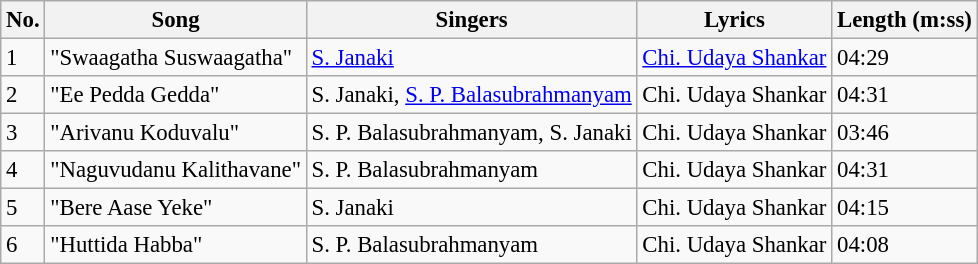<table class="wikitable" style="font-size:95%;">
<tr>
<th>No.</th>
<th>Song</th>
<th>Singers</th>
<th>Lyrics</th>
<th>Length (m:ss)</th>
</tr>
<tr>
<td>1</td>
<td>"Swaagatha Suswaagatha"</td>
<td><a href='#'>S. Janaki</a></td>
<td><a href='#'>Chi. Udaya Shankar</a></td>
<td>04:29</td>
</tr>
<tr>
<td>2</td>
<td>"Ee Pedda Gedda"</td>
<td>S. Janaki, <a href='#'>S. P. Balasubrahmanyam</a></td>
<td>Chi. Udaya Shankar</td>
<td>04:31</td>
</tr>
<tr>
<td>3</td>
<td>"Arivanu Koduvalu"</td>
<td>S. P. Balasubrahmanyam, S. Janaki</td>
<td>Chi. Udaya Shankar</td>
<td>03:46</td>
</tr>
<tr>
<td>4</td>
<td>"Naguvudanu Kalithavane"</td>
<td>S. P. Balasubrahmanyam</td>
<td>Chi. Udaya Shankar</td>
<td>04:31</td>
</tr>
<tr>
<td>5</td>
<td>"Bere Aase Yeke"</td>
<td>S. Janaki</td>
<td>Chi. Udaya Shankar</td>
<td>04:15</td>
</tr>
<tr>
<td>6</td>
<td>"Huttida Habba"</td>
<td>S. P. Balasubrahmanyam</td>
<td>Chi. Udaya Shankar</td>
<td>04:08</td>
</tr>
</table>
